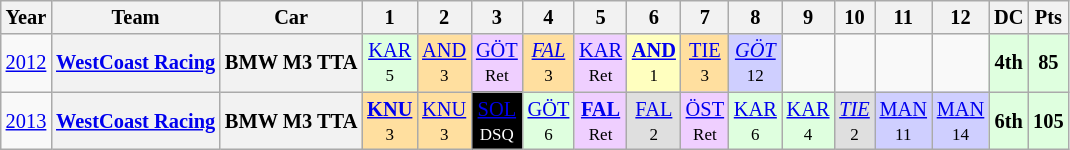<table class="wikitable" style="text-align:center; font-size:85%">
<tr>
<th>Year</th>
<th>Team</th>
<th>Car</th>
<th>1</th>
<th>2</th>
<th>3</th>
<th>4</th>
<th>5</th>
<th>6</th>
<th>7</th>
<th>8</th>
<th>9</th>
<th>10</th>
<th>11</th>
<th>12</th>
<th>DC</th>
<th>Pts</th>
</tr>
<tr>
<td><a href='#'>2012</a></td>
<th><a href='#'>WestCoast Racing</a></th>
<th>BMW M3 TTA</th>
<td style="background:#dfffdf;"><a href='#'>KAR</a><br><small>5</small></td>
<td style="background:#ffdf9f;"><a href='#'>AND</a><br><small>3</small></td>
<td style="background:#efcfff;"><a href='#'>GÖT</a><br><small>Ret</small></td>
<td style="background:#ffdf9f;"><em><a href='#'>FAL</a></em><br><small>3</small></td>
<td style="background:#efcfff;"><a href='#'>KAR</a><br><small>Ret</small></td>
<td style="background:#ffffbf;"><strong><a href='#'>AND</a></strong><br><small>1</small></td>
<td style="background:#ffdf9f;"><a href='#'>TIE</a><br><small>3</small></td>
<td style="background:#cfcfff;"><em><a href='#'>GÖT</a></em><br><small>12</small></td>
<td></td>
<td></td>
<td></td>
<td></td>
<td style="background:#dfffdf;"><strong>4th</strong></td>
<td style="background:#dfffdf;"><strong>85</strong></td>
</tr>
<tr>
<td><a href='#'>2013</a></td>
<th><a href='#'>WestCoast Racing</a></th>
<th>BMW M3 TTA</th>
<td style="background:#ffdf9f;"><strong><a href='#'>KNU</a></strong><br><small>3</small></td>
<td style="background:#ffdf9f;"><a href='#'>KNU</a><br><small>3</small></td>
<td style="background:#000000; color:white"><a href='#'>SOL</a><br><small>DSQ</small></td>
<td style="background:#dfffdf;"><a href='#'>GÖT</a><br><small>6</small></td>
<td style="background:#efcfff;"><strong><a href='#'>FAL</a></strong><br><small>Ret</small></td>
<td style="background:#dfdfdf;"><a href='#'>FAL</a><br><small>2</small></td>
<td style="background:#efcfff;"><a href='#'>ÖST</a><br><small>Ret</small></td>
<td style="background:#dfffdf;"><a href='#'>KAR</a><br><small>6</small></td>
<td style="background:#dfffdf;"><a href='#'>KAR</a><br><small>4</small></td>
<td style="background:#dfdfdf;"><em><a href='#'>TIE</a></em><br><small>2</small></td>
<td style="background:#cfcfff;"><a href='#'>MAN</a><br><small>11</small></td>
<td style="background:#cfcfff;"><a href='#'>MAN</a><br><small>14</small></td>
<th style="background:#dfffdf;"><strong>6th</strong></th>
<th style="background:#dfffdf;"><strong>105</strong></th>
</tr>
</table>
